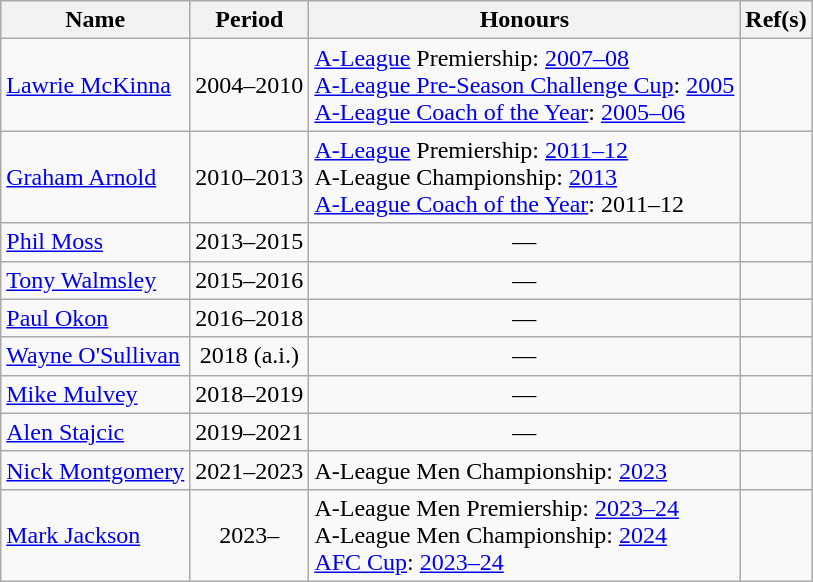<table class="wikitable" style="text-align: center">
<tr>
<th>Name</th>
<th>Period</th>
<th>Honours</th>
<th>Ref(s)</th>
</tr>
<tr>
<td align=left> <a href='#'>Lawrie McKinna</a></td>
<td>2004–2010</td>
<td align=left><a href='#'>A-League</a> Premiership: <a href='#'>2007–08</a><br><a href='#'>A-League Pre-Season Challenge Cup</a>: <a href='#'>2005</a><br><a href='#'>A-League Coach of the Year</a>: <a href='#'>2005–06</a></td>
<td></td>
</tr>
<tr>
<td align=left> <a href='#'>Graham Arnold</a></td>
<td>2010–2013</td>
<td align=left><a href='#'>A-League</a> Premiership: <a href='#'>2011–12</a><br>A-League Championship: <a href='#'>2013</a> <br><a href='#'>A-League Coach of the Year</a>: 2011–12</td>
<td></td>
</tr>
<tr>
<td align=left> <a href='#'>Phil Moss</a></td>
<td>2013–2015</td>
<td>—</td>
<td></td>
</tr>
<tr>
<td align=left> <a href='#'>Tony Walmsley</a></td>
<td>2015–2016</td>
<td>—</td>
<td></td>
</tr>
<tr>
<td align=left> <a href='#'>Paul Okon</a></td>
<td>2016–2018</td>
<td>—</td>
<td></td>
</tr>
<tr>
<td align=left> <a href='#'>Wayne O'Sullivan</a></td>
<td>2018 (a.i.)</td>
<td>—</td>
<td></td>
</tr>
<tr>
<td align=left> <a href='#'>Mike Mulvey</a></td>
<td>2018–2019</td>
<td>—</td>
<td></td>
</tr>
<tr>
<td align=left> <a href='#'>Alen Stajcic</a></td>
<td>2019–2021</td>
<td>—</td>
<td></td>
</tr>
<tr>
<td align=left> <a href='#'>Nick Montgomery</a></td>
<td>2021–2023</td>
<td align=left>A-League Men Championship: <a href='#'>2023</a></td>
<td></td>
</tr>
<tr>
<td align=left> <a href='#'>Mark Jackson</a></td>
<td>2023–</td>
<td align=left>A-League Men Premiership: <a href='#'>2023–24</a><br>A-League Men Championship: <a href='#'>2024</a><br><a href='#'>AFC Cup</a>: <a href='#'>2023–24</a></td>
<td></td>
</tr>
</table>
